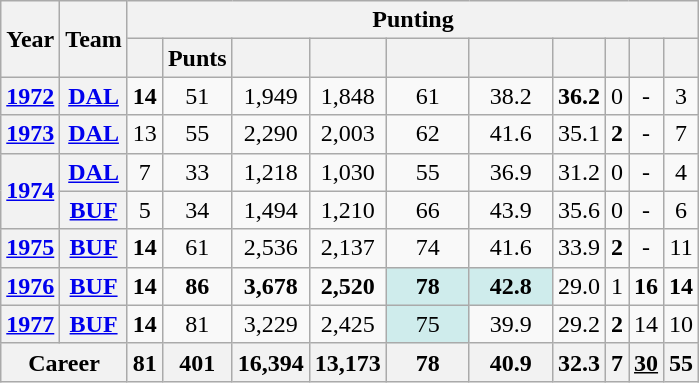<table class=wikitable style="text-align:center;">
<tr>
<th rowspan="2">Year</th>
<th rowspan="2">Team</th>
<th colspan="10">Punting</th>
</tr>
<tr>
<th></th>
<th>Punts</th>
<th></th>
<th></th>
<th></th>
<th></th>
<th></th>
<th></th>
<th></th>
<th></th>
</tr>
<tr>
<th><a href='#'>1972</a></th>
<th><a href='#'>DAL</a></th>
<td><strong>14</strong></td>
<td>51</td>
<td>1,949</td>
<td>1,848</td>
<td>61</td>
<td>38.2</td>
<td><strong>36.2</strong></td>
<td>0</td>
<td>-</td>
<td>3</td>
</tr>
<tr>
<th><a href='#'>1973</a></th>
<th><a href='#'>DAL</a></th>
<td>13</td>
<td>55</td>
<td>2,290</td>
<td>2,003</td>
<td>62</td>
<td>41.6</td>
<td>35.1</td>
<td><strong>2</strong></td>
<td>-</td>
<td>7</td>
</tr>
<tr>
<th rowspan="2"><a href='#'>1974</a></th>
<th><a href='#'>DAL</a></th>
<td>7</td>
<td>33</td>
<td>1,218</td>
<td>1,030</td>
<td>55</td>
<td>36.9</td>
<td>31.2</td>
<td>0</td>
<td>-</td>
<td>4</td>
</tr>
<tr>
<th><a href='#'>BUF</a></th>
<td>5</td>
<td>34</td>
<td>1,494</td>
<td>1,210</td>
<td>66</td>
<td>43.9</td>
<td>35.6</td>
<td>0</td>
<td>-</td>
<td>6</td>
</tr>
<tr>
<th><a href='#'>1975</a></th>
<th><a href='#'>BUF</a></th>
<td><strong>14</strong></td>
<td>61</td>
<td>2,536</td>
<td>2,137</td>
<td>74</td>
<td>41.6</td>
<td>33.9</td>
<td><strong>2</strong></td>
<td>-</td>
<td>11</td>
</tr>
<tr>
<th><a href='#'>1976</a></th>
<th><a href='#'>BUF</a></th>
<td><strong>14</strong></td>
<td><strong>86</strong></td>
<td><strong>3,678</strong></td>
<td><strong>2,520</strong></td>
<td style="background:#cfecec; width:3em;"><strong>78</strong></td>
<td style="background:#cfecec; width:3em;"><strong>42.8</strong></td>
<td>29.0</td>
<td>1</td>
<td><strong>16</strong></td>
<td><strong>14</strong></td>
</tr>
<tr>
<th><a href='#'>1977</a></th>
<th><a href='#'>BUF</a></th>
<td><strong>14</strong></td>
<td>81</td>
<td>3,229</td>
<td>2,425</td>
<td style="background:#cfecec; width:3em;">75</td>
<td>39.9</td>
<td>29.2</td>
<td><strong>2</strong></td>
<td>14</td>
<td>10</td>
</tr>
<tr>
<th colspan="2">Career</th>
<th>81</th>
<th>401</th>
<th>16,394</th>
<th>13,173</th>
<th>78</th>
<th>40.9</th>
<th>32.3</th>
<th>7</th>
<th><u>30</u></th>
<th>55</th>
</tr>
</table>
